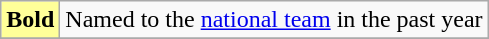<table class="wikitable">
<tr>
<td style="background-color:#FFFF99"><strong>Bold</strong></td>
<td>Named to the <a href='#'>national team</a> in the past year</td>
</tr>
<tr>
</tr>
</table>
